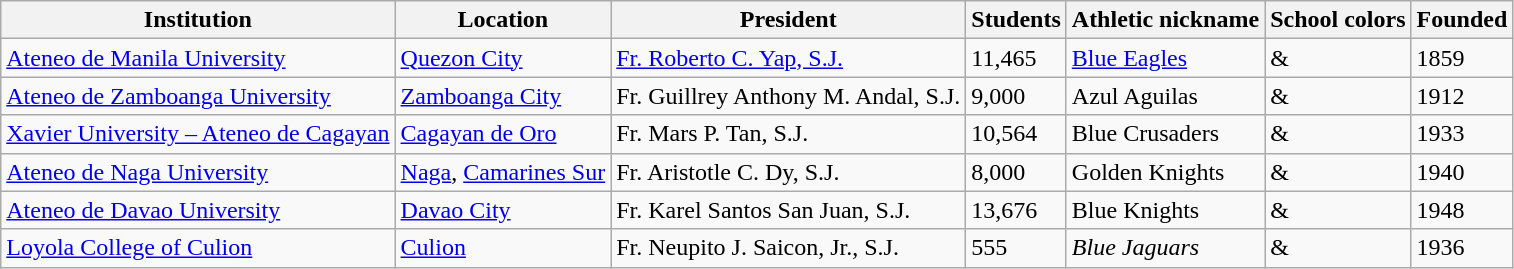<table class="wikitable">
<tr>
<th>Institution</th>
<th>Location</th>
<th>President</th>
<th>Students</th>
<th>Athletic nickname</th>
<th>School colors</th>
<th>Founded</th>
</tr>
<tr>
<td><a href='#'>Ateneo de Manila University</a></td>
<td><a href='#'>Quezon City</a></td>
<td><a href='#'>Fr. Roberto C. Yap, S.J.</a></td>
<td>11,465</td>
<td><a href='#'>Blue Eagles</a></td>
<td> & </td>
<td>1859</td>
</tr>
<tr>
<td><a href='#'>Ateneo de Zamboanga University</a></td>
<td><a href='#'>Zamboanga City</a></td>
<td>Fr. Guillrey Anthony M. Andal, S.J.</td>
<td>9,000</td>
<td>Azul Aguilas</td>
<td> & </td>
<td>1912</td>
</tr>
<tr>
<td><a href='#'>Xavier University – Ateneo de Cagayan</a></td>
<td><a href='#'>Cagayan de Oro</a></td>
<td>Fr. Mars P. Tan, S.J.</td>
<td>10,564</td>
<td>Blue Crusaders</td>
<td> & </td>
<td>1933</td>
</tr>
<tr>
<td><a href='#'>Ateneo de Naga University</a></td>
<td><a href='#'>Naga</a>, <a href='#'>Camarines Sur</a></td>
<td>Fr. Aristotle C. Dy, S.J.</td>
<td>8,000</td>
<td>Golden Knights</td>
<td> & </td>
<td>1940</td>
</tr>
<tr>
<td><a href='#'>Ateneo de Davao University</a></td>
<td><a href='#'>Davao City</a></td>
<td>Fr. Karel Santos San Juan, S.J.</td>
<td>13,676</td>
<td>Blue Knights</td>
<td> & </td>
<td>1948</td>
</tr>
<tr>
<td><a href='#'>Loyola College of Culion</a></td>
<td><a href='#'>Culion</a></td>
<td>Fr. Neupito J. Saicon, Jr., S.J.</td>
<td>555</td>
<td><em>Blue Jaguars</em></td>
<td> & </td>
<td>1936</td>
</tr>
</table>
